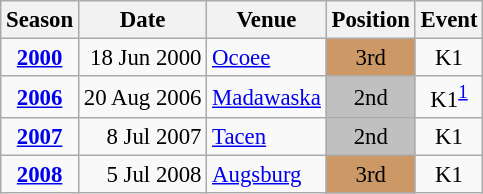<table class="wikitable" style="text-align:center; font-size:95%;">
<tr>
<th>Season</th>
<th>Date</th>
<th>Venue</th>
<th>Position</th>
<th>Event</th>
</tr>
<tr>
<td><strong><a href='#'>2000</a></strong></td>
<td align=right>18 Jun 2000</td>
<td align=left><a href='#'>Ocoee</a></td>
<td bgcolor=cc9966>3rd</td>
<td>K1</td>
</tr>
<tr>
<td><strong><a href='#'>2006</a></strong></td>
<td align=right>20 Aug 2006</td>
<td align=left><a href='#'>Madawaska</a></td>
<td bgcolor=silver>2nd</td>
<td>K1<sup><a href='#'>1</a></sup></td>
</tr>
<tr>
<td><strong><a href='#'>2007</a></strong></td>
<td align=right>8 Jul 2007</td>
<td align=left><a href='#'>Tacen</a></td>
<td bgcolor=silver>2nd</td>
<td>K1</td>
</tr>
<tr>
<td><strong><a href='#'>2008</a></strong></td>
<td align=right>5 Jul 2008</td>
<td align=left><a href='#'>Augsburg</a></td>
<td bgcolor=cc9966>3rd</td>
<td>K1</td>
</tr>
</table>
